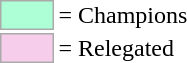<table>
<tr>
<td style="background-color:#ADFFD6; border:1px solid #aaaaaa; width:2em;"></td>
<td>= Champions</td>
</tr>
<tr>
<td style="background-color:#F6CEEC; border:1px solid #aaaaaa; width:2em;"></td>
<td>= Relegated</td>
</tr>
</table>
